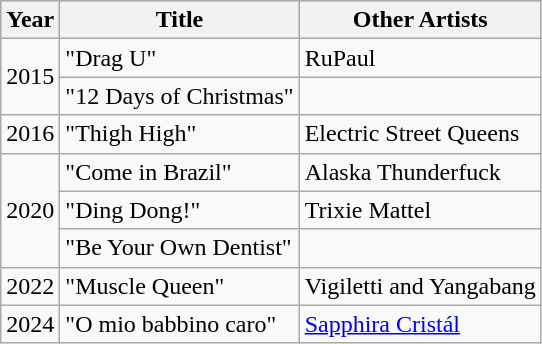<table class="wikitable">
<tr style="background:#b0c4de; text-align:center;">
<th>Year</th>
<th>Title</th>
<th>Other Artists</th>
</tr>
<tr>
<td rowspan=2>2015</td>
<td>"Drag U"</td>
<td>RuPaul</td>
</tr>
<tr>
<td>"12 Days of Christmas"</td>
<td></td>
</tr>
<tr>
<td>2016</td>
<td>"Thigh High"</td>
<td>Electric Street Queens</td>
</tr>
<tr>
<td rowspan=3>2020</td>
<td>"Come in Brazil"</td>
<td>Alaska Thunderfuck</td>
</tr>
<tr>
<td>"Ding Dong!"</td>
<td>Trixie Mattel</td>
</tr>
<tr>
<td>"Be Your Own Dentist"</td>
<td></td>
</tr>
<tr>
<td>2022</td>
<td>"Muscle Queen"</td>
<td>Vigiletti and Yangabang</td>
</tr>
<tr>
<td rowspan=2>2024</td>
<td>"O mio babbino caro"</td>
<td><a href='#'>Sapphira Cristál</a></td>
</tr>
</table>
